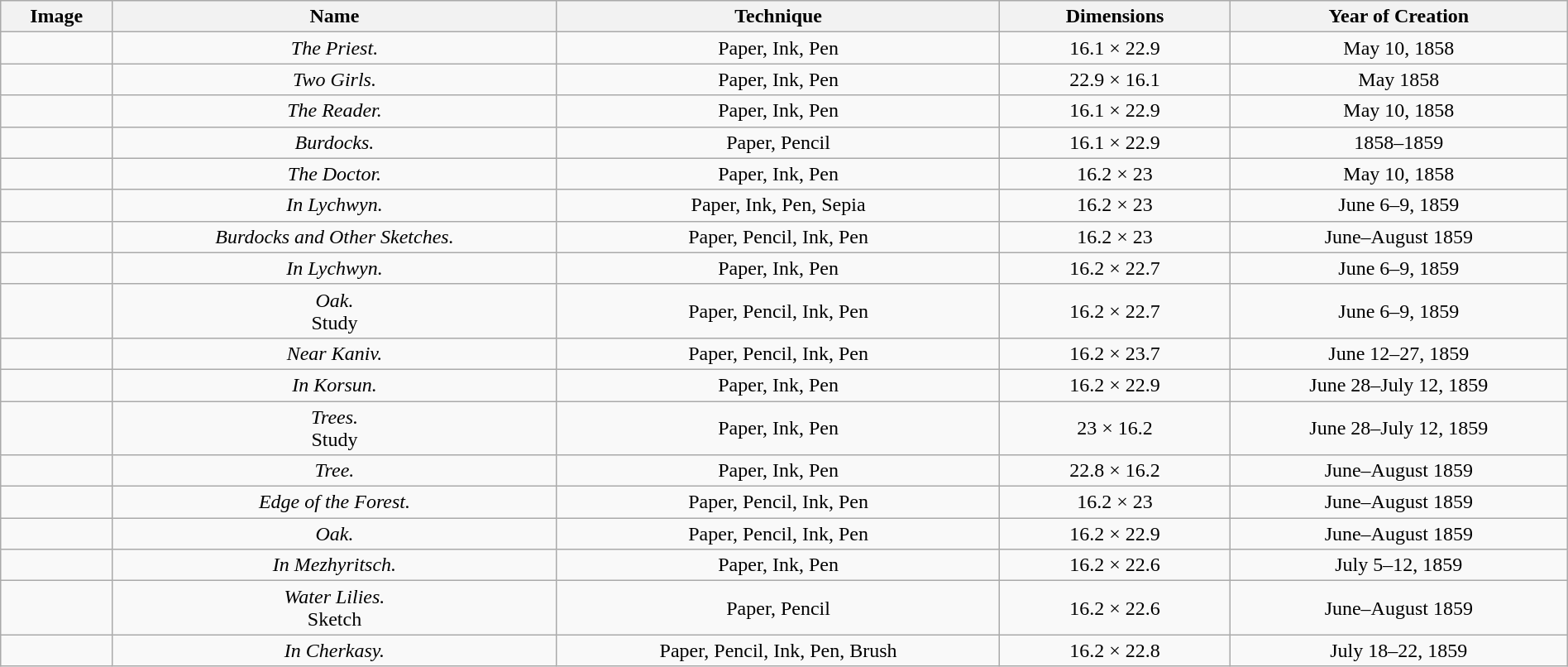<table class="wikitable sortable" style="width:100%; text-align:center;">
<tr>
<th class="unsortable">Image</th>
<th>Name</th>
<th style="min-width:6em;">Technique</th>
<th style="min-width:6em;">Dimensions</th>
<th class="unsortable">Year of Creation</th>
</tr>
<tr>
<td></td>
<td><em>The Priest.</em></td>
<td>Paper, Ink, Pen</td>
<td>16.1 × 22.9</td>
<td>May 10, 1858</td>
</tr>
<tr>
<td></td>
<td><em>Two Girls.</em></td>
<td>Paper, Ink, Pen</td>
<td>22.9 × 16.1</td>
<td>May 1858</td>
</tr>
<tr>
<td></td>
<td><em>The Reader.</em></td>
<td>Paper, Ink, Pen</td>
<td>16.1 × 22.9</td>
<td>May 10, 1858</td>
</tr>
<tr>
<td></td>
<td><em>Burdocks.</em></td>
<td>Paper, Pencil</td>
<td>16.1 × 22.9</td>
<td>1858–1859</td>
</tr>
<tr>
<td></td>
<td><em>The Doctor.</em></td>
<td>Paper, Ink, Pen</td>
<td>16.2 × 23</td>
<td>May 10, 1858</td>
</tr>
<tr>
<td></td>
<td><em>In Lychwyn.</em></td>
<td>Paper, Ink, Pen, Sepia</td>
<td>16.2 × 23</td>
<td>June 6–9, 1859</td>
</tr>
<tr>
<td></td>
<td><em>Burdocks and Other Sketches.</em></td>
<td>Paper, Pencil, Ink, Pen</td>
<td>16.2 × 23</td>
<td>June–August 1859</td>
</tr>
<tr>
<td></td>
<td><em>In Lychwyn.</em></td>
<td>Paper, Ink, Pen</td>
<td>16.2 × 22.7</td>
<td>June 6–9, 1859</td>
</tr>
<tr>
<td></td>
<td><em>Oak.</em><br>Study</td>
<td>Paper, Pencil, Ink, Pen</td>
<td>16.2 × 22.7</td>
<td>June 6–9, 1859</td>
</tr>
<tr>
<td></td>
<td><em>Near Kaniv.</em></td>
<td>Paper, Pencil, Ink, Pen</td>
<td>16.2 × 23.7</td>
<td>June 12–27, 1859</td>
</tr>
<tr>
<td></td>
<td><em>In Korsun.</em></td>
<td>Paper, Ink, Pen</td>
<td>16.2 × 22.9</td>
<td>June 28–July 12, 1859</td>
</tr>
<tr>
<td></td>
<td><em>Trees.</em><br>Study</td>
<td>Paper, Ink, Pen</td>
<td>23 × 16.2</td>
<td>June 28–July 12, 1859</td>
</tr>
<tr>
<td></td>
<td><em>Tree.</em></td>
<td>Paper, Ink, Pen</td>
<td>22.8 × 16.2</td>
<td>June–August 1859</td>
</tr>
<tr>
<td></td>
<td><em>Edge of the Forest.</em></td>
<td>Paper, Pencil, Ink, Pen</td>
<td>16.2 × 23</td>
<td>June–August 1859</td>
</tr>
<tr>
<td></td>
<td><em>Oak.</em></td>
<td>Paper, Pencil, Ink, Pen</td>
<td>16.2 × 22.9</td>
<td>June–August 1859</td>
</tr>
<tr>
<td></td>
<td><em>In Mezhyritsch.</em></td>
<td>Paper, Ink, Pen</td>
<td>16.2 × 22.6</td>
<td>July 5–12, 1859</td>
</tr>
<tr>
<td></td>
<td><em>Water Lilies.</em><br>Sketch</td>
<td>Paper, Pencil</td>
<td>16.2 × 22.6</td>
<td>June–August 1859</td>
</tr>
<tr>
<td></td>
<td><em>In Cherkasy.</em></td>
<td>Paper, Pencil, Ink, Pen, Brush</td>
<td>16.2 × 22.8</td>
<td>July 18–22, 1859</td>
</tr>
</table>
